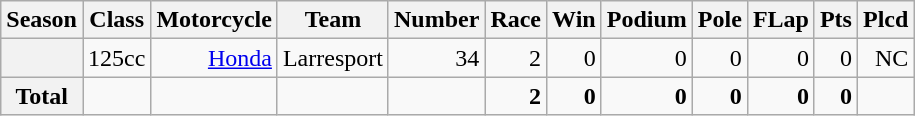<table class="wikitable">
<tr>
<th>Season</th>
<th>Class</th>
<th>Motorcycle</th>
<th>Team</th>
<th>Number</th>
<th>Race</th>
<th>Win</th>
<th>Podium</th>
<th>Pole</th>
<th>FLap</th>
<th>Pts</th>
<th>Plcd</th>
</tr>
<tr align="right">
<th></th>
<td>125cc</td>
<td><a href='#'>Honda</a></td>
<td>Larresport</td>
<td>34</td>
<td>2</td>
<td>0</td>
<td>0</td>
<td>0</td>
<td>0</td>
<td>0</td>
<td>NC</td>
</tr>
<tr align="right">
<th>Total</th>
<td></td>
<td></td>
<td></td>
<td></td>
<td><strong>2</strong></td>
<td><strong>0</strong></td>
<td><strong>0</strong></td>
<td><strong>0</strong></td>
<td><strong>0</strong></td>
<td><strong>0</strong></td>
<td></td>
</tr>
</table>
